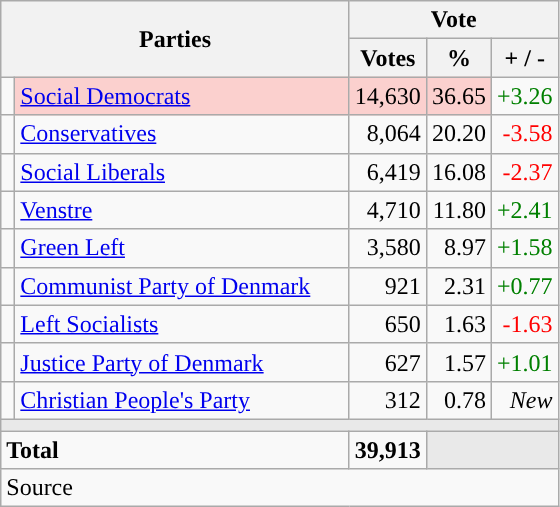<table class="wikitable" style="text-align:right;">
<tr>
<th style="text-align:centre;" rowspan="2" colspan="2" width="225">Parties</th>
<th colspan="3">Vote</th>
</tr>
<tr>
<th width="15">Votes</th>
<th width="15">%</th>
<th width="15">+ / -</th>
</tr>
<tr>
<td width="2" style="color:inherit;background:"></td>
<td bgcolor=#fbd0ce  align="left"><a href='#'>Social Democrats</a></td>
<td bgcolor=#fbd0ce>14,630</td>
<td bgcolor=#fbd0ce>36.65</td>
<td style=color:green;>+3.26</td>
</tr>
<tr>
<td width="2" style="color:inherit;background:"></td>
<td align="left"><a href='#'>Conservatives</a></td>
<td>8,064</td>
<td>20.20</td>
<td style=color:red;>-3.58</td>
</tr>
<tr>
<td width="2" style="color:inherit;background:"></td>
<td align="left"><a href='#'>Social Liberals</a></td>
<td>6,419</td>
<td>16.08</td>
<td style=color:red;>-2.37</td>
</tr>
<tr>
<td width="2" style="color:inherit;background:"></td>
<td align="left"><a href='#'>Venstre</a></td>
<td>4,710</td>
<td>11.80</td>
<td style=color:green;>+2.41</td>
</tr>
<tr>
<td width="2" style="color:inherit;background:"></td>
<td align="left"><a href='#'>Green Left</a></td>
<td>3,580</td>
<td>8.97</td>
<td style=color:green;>+1.58</td>
</tr>
<tr>
<td width="2" style="color:inherit;background:"></td>
<td align="left"><a href='#'>Communist Party of Denmark</a></td>
<td>921</td>
<td>2.31</td>
<td style=color:green;>+0.77</td>
</tr>
<tr>
<td width="2" style="color:inherit;background:"></td>
<td align="left"><a href='#'>Left Socialists</a></td>
<td>650</td>
<td>1.63</td>
<td style=color:red;>-1.63</td>
</tr>
<tr>
<td width="2" style="color:inherit;background:"></td>
<td align="left"><a href='#'>Justice Party of Denmark</a></td>
<td>627</td>
<td>1.57</td>
<td style=color:green;>+1.01</td>
</tr>
<tr>
<td width="2" style="color:inherit;background:"></td>
<td align="left"><a href='#'>Christian People's Party</a></td>
<td>312</td>
<td>0.78</td>
<td><em>New</em></td>
</tr>
<tr>
<td colspan="7" bgcolor="#E9E9E9"></td>
</tr>
<tr>
<td align="left" colspan="2"><strong>Total</strong></td>
<td><strong>39,913</strong></td>
<td bgcolor="#E9E9E9" colspan="2"></td>
</tr>
<tr>
<td align="left" colspan="6">Source</td>
</tr>
</table>
